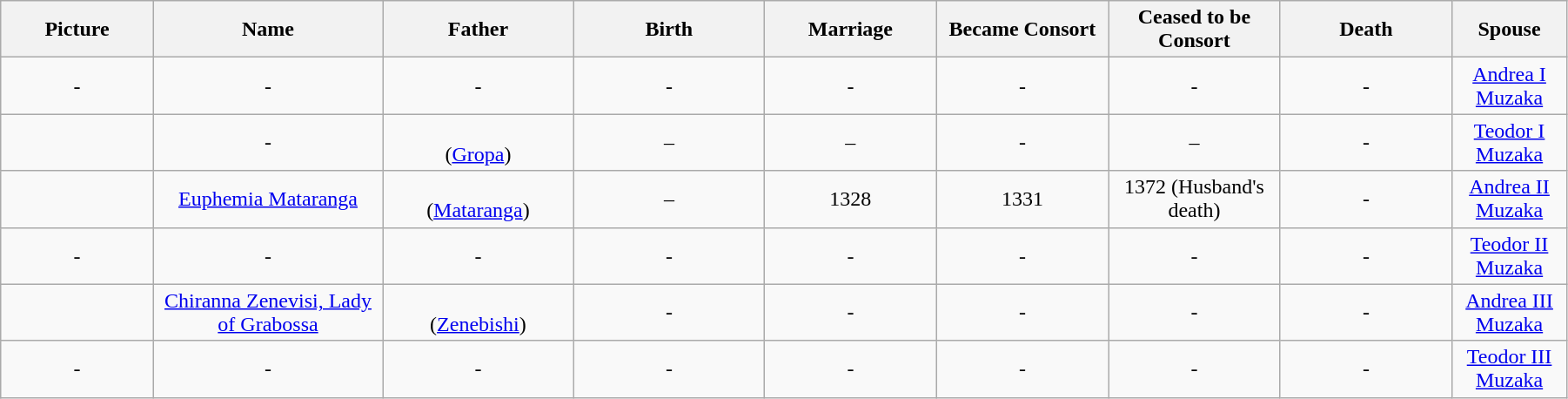<table width=95% class="wikitable">
<tr>
<th width = "8%">Picture</th>
<th width = "12%">Name</th>
<th width = "10%">Father</th>
<th width = "10%">Birth</th>
<th width = "9%">Marriage</th>
<th width = "9%">Became Consort</th>
<th width = "9%">Ceased to be Consort</th>
<th width = "9%">Death</th>
<th width = "6%">Spouse</th>
</tr>
<tr>
<td align="center">-</td>
<td align="center">-</td>
<td align="center">-</td>
<td align="center">-</td>
<td align="center">-</td>
<td align="center">-</td>
<td align="center">-</td>
<td align="center">-</td>
<td align="center"><a href='#'>Andrea I Muzaka</a></td>
</tr>
<tr>
<td align="center"></td>
<td align="center">-</td>
<td align="center"><br>(<a href='#'>Gropa</a>)</td>
<td align="center">–</td>
<td align="center">–</td>
<td align="center">-</td>
<td align="center">–</td>
<td align="center">-</td>
<td align="center"><a href='#'>Teodor I Muzaka</a></td>
</tr>
<tr>
<td align="center"></td>
<td align="center"><a href='#'>Euphemia Mataranga</a></td>
<td align="center"><br>(<a href='#'>Mataranga</a>)</td>
<td align="center">–</td>
<td align="center">1328</td>
<td align="center">1331</td>
<td align="center">1372 (Husband's death)</td>
<td align="center">-</td>
<td align="center"><a href='#'>Andrea II Muzaka</a></td>
</tr>
<tr>
<td align="center">-</td>
<td align="center">-</td>
<td align="center">-</td>
<td align="center">-</td>
<td align="center">-</td>
<td align="center">-</td>
<td align="center">-</td>
<td align="center">-</td>
<td align="center"><a href='#'>Teodor II Muzaka</a></td>
</tr>
<tr>
<td align="center"></td>
<td align="center"><a href='#'>Chiranna Zenevisi, Lady of Grabossa</a></td>
<td align="center"><br>(<a href='#'>Zenebishi</a>)</td>
<td align="center">-</td>
<td align="center">-</td>
<td align="center">-</td>
<td align="center">-</td>
<td align="center">-</td>
<td align="center"><a href='#'>Andrea III Muzaka</a></td>
</tr>
<tr>
<td align="center">-</td>
<td align="center">-</td>
<td align="center">-</td>
<td align="center">-</td>
<td align="center">-</td>
<td align="center">-</td>
<td align="center">-</td>
<td align="center">-</td>
<td align="center"><a href='#'>Teodor III Muzaka</a></td>
</tr>
</table>
